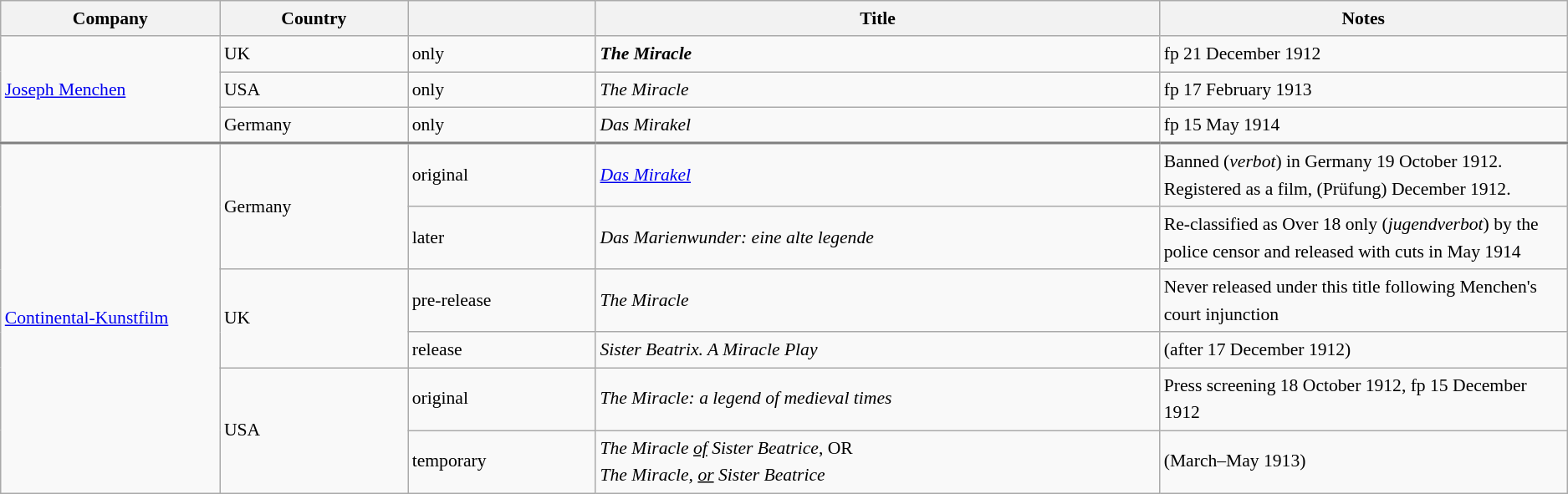<table class="wikitable" style="font-size:90%; line-height:1.5">
<tr>
<th style="width:14%;">Company</th>
<th style="width:12%;">Country</th>
<th style="width:12%;"></th>
<th style="width:36%;">Title</th>
<th style="width:30%;">Notes</th>
</tr>
<tr>
<td rowspan="3" style="border-bottom:2px solid gray;"><a href='#'>Joseph Menchen</a></td>
<td>UK</td>
<td>only</td>
<td><strong><em>The Miracle</em></strong></td>
<td>fp 21 December 1912</td>
</tr>
<tr>
<td>USA</td>
<td>only</td>
<td><em>The Miracle</em></td>
<td>fp 17 February 1913</td>
</tr>
<tr>
<td style="border-bottom:2px solid gray;">Germany</td>
<td style="border-bottom:2px solid gray;">only</td>
<td style="border-bottom:2px solid gray;"><em>Das Mirakel</em></td>
<td style="border-bottom:2px solid gray;">fp 15 May 1914</td>
</tr>
<tr>
<td rowspan="6"><a href='#'>Continental-Kunstfilm</a></td>
<td rowspan="2">Germany</td>
<td>original</td>
<td><em><a href='#'>Das Mirakel</a></em></td>
<td>Banned (<em>verbot</em>) in Germany 19 October 1912. Registered as a film, (Prüfung) December 1912.</td>
</tr>
<tr>
<td>later</td>
<td><em>Das Marienwunder: eine alte legende</em></td>
<td>Re-classified  as Over 18 only (<em>jugendverbot</em>) by the police censor and released with cuts in May 1914</td>
</tr>
<tr>
<td rowspan="2">UK</td>
<td>pre-release</td>
<td><em>The Miracle</em></td>
<td>Never released under this title following Menchen's court injunction</td>
</tr>
<tr>
<td>release</td>
<td><em>Sister Beatrix. A Miracle Play</em></td>
<td>(after 17 December 1912)</td>
</tr>
<tr>
<td rowspan="2">USA</td>
<td>original</td>
<td><em>The Miracle: a legend of medieval times</em></td>
<td>Press screening 18 October 1912, fp 15 December 1912</td>
</tr>
<tr>
<td>temporary</td>
<td><em>The Miracle <u>of</u> Sister Beatrice</em>, OR<br> <em>The Miracle, <u>or</u> Sister Beatrice</em></td>
<td>(March–May 1913)</td>
</tr>
</table>
